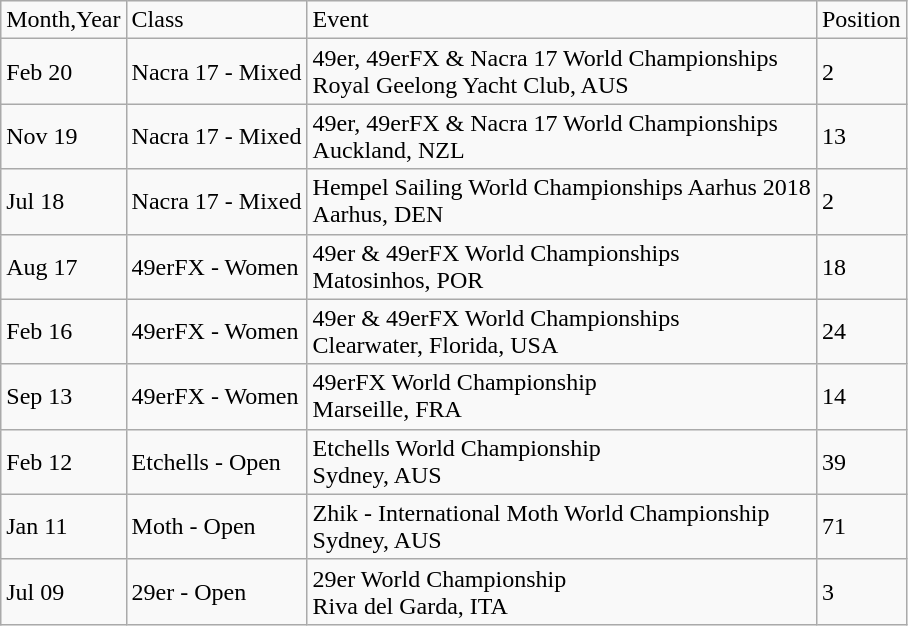<table class="wikitable">
<tr>
<td>Month,Year</td>
<td>Class</td>
<td>Event</td>
<td>Position</td>
</tr>
<tr>
<td>Feb 20</td>
<td>Nacra 17 - Mixed</td>
<td>49er, 49erFX & Nacra 17 World Championships<br>Royal Geelong Yacht Club, AUS</td>
<td>2</td>
</tr>
<tr>
<td>Nov 19</td>
<td>Nacra 17 - Mixed</td>
<td>49er, 49erFX & Nacra 17 World Championships<br>Auckland, NZL</td>
<td>13</td>
</tr>
<tr>
<td>Jul 18</td>
<td>Nacra 17 - Mixed</td>
<td>Hempel Sailing World Championships Aarhus 2018<br>Aarhus, DEN</td>
<td>2</td>
</tr>
<tr>
<td>Aug 17</td>
<td>49erFX - Women</td>
<td>49er & 49erFX World Championships<br>Matosinhos, POR</td>
<td>18</td>
</tr>
<tr>
<td>Feb 16</td>
<td>49erFX - Women</td>
<td>49er & 49erFX World Championships<br>Clearwater, Florida, USA</td>
<td>24</td>
</tr>
<tr>
<td>Sep 13</td>
<td>49erFX - Women</td>
<td>49erFX World Championship<br>Marseille, FRA</td>
<td>14</td>
</tr>
<tr>
<td>Feb 12</td>
<td>Etchells - Open</td>
<td>Etchells World Championship<br>Sydney, AUS</td>
<td>39</td>
</tr>
<tr>
<td>Jan 11</td>
<td>Moth - Open</td>
<td>Zhik - International Moth World Championship<br>Sydney, AUS</td>
<td>71</td>
</tr>
<tr>
<td>Jul 09</td>
<td>29er - Open</td>
<td>29er World Championship<br>Riva del Garda, ITA</td>
<td>3</td>
</tr>
</table>
